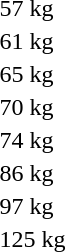<table>
<tr>
<td rowspan=2>57 kg<br></td>
<td rowspan=2></td>
<td rowspan=2></td>
<td></td>
</tr>
<tr>
<td></td>
</tr>
<tr>
<td rowspan=2>61 kg<br></td>
<td rowspan=2></td>
<td rowspan=2></td>
<td></td>
</tr>
<tr>
<td></td>
</tr>
<tr>
<td rowspan=2>65 kg<br></td>
<td rowspan=2></td>
<td rowspan=2></td>
<td></td>
</tr>
<tr>
<td></td>
</tr>
<tr>
<td rowspan=2>70 kg<br></td>
<td rowspan=2></td>
<td rowspan=2></td>
<td></td>
</tr>
<tr>
<td></td>
</tr>
<tr>
<td rowspan=2>74 kg<br></td>
<td rowspan=2></td>
<td rowspan=2></td>
<td></td>
</tr>
<tr>
<td></td>
</tr>
<tr>
<td rowspan=2>86 kg<br></td>
<td rowspan=2></td>
<td rowspan=2></td>
<td></td>
</tr>
<tr>
<td></td>
</tr>
<tr>
<td rowspan=2>97 kg<br></td>
<td rowspan=2></td>
<td rowspan=2></td>
<td></td>
</tr>
<tr>
<td></td>
</tr>
<tr>
<td rowspan=2>125 kg<br></td>
<td rowspan=2></td>
<td rowspan=2></td>
<td></td>
</tr>
<tr>
<td></td>
</tr>
</table>
